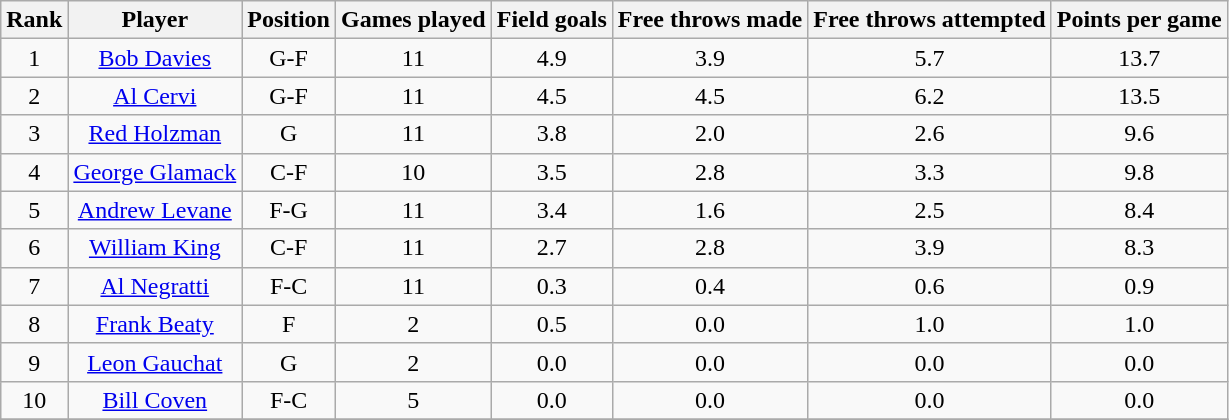<table class="wikitable" style="text-align: center;">
<tr>
<th>Rank</th>
<th>Player</th>
<th>Position</th>
<th>Games played</th>
<th>Field goals</th>
<th>Free throws made</th>
<th>Free throws attempted</th>
<th>Points per game</th>
</tr>
<tr>
<td>1</td>
<td><a href='#'>Bob Davies</a></td>
<td>G-F</td>
<td>11</td>
<td>4.9</td>
<td>3.9</td>
<td>5.7</td>
<td>13.7</td>
</tr>
<tr>
<td>2</td>
<td><a href='#'>Al Cervi</a></td>
<td>G-F</td>
<td>11</td>
<td>4.5</td>
<td>4.5</td>
<td>6.2</td>
<td>13.5</td>
</tr>
<tr>
<td>3</td>
<td><a href='#'>Red Holzman</a></td>
<td>G</td>
<td>11</td>
<td>3.8</td>
<td>2.0</td>
<td>2.6</td>
<td>9.6</td>
</tr>
<tr>
<td>4</td>
<td><a href='#'>George Glamack</a></td>
<td>C-F</td>
<td>10</td>
<td>3.5</td>
<td>2.8</td>
<td>3.3</td>
<td>9.8</td>
</tr>
<tr>
<td>5</td>
<td><a href='#'>Andrew Levane</a></td>
<td>F-G</td>
<td>11</td>
<td>3.4</td>
<td>1.6</td>
<td>2.5</td>
<td>8.4</td>
</tr>
<tr>
<td>6</td>
<td><a href='#'>William King</a></td>
<td>C-F</td>
<td>11</td>
<td>2.7</td>
<td>2.8</td>
<td>3.9</td>
<td>8.3</td>
</tr>
<tr>
<td>7</td>
<td><a href='#'>Al Negratti</a></td>
<td>F-C</td>
<td>11</td>
<td>0.3</td>
<td>0.4</td>
<td>0.6</td>
<td>0.9</td>
</tr>
<tr>
<td>8</td>
<td><a href='#'>Frank Beaty</a></td>
<td>F</td>
<td>2</td>
<td>0.5</td>
<td>0.0</td>
<td>1.0</td>
<td>1.0</td>
</tr>
<tr>
<td>9</td>
<td><a href='#'>Leon Gauchat</a></td>
<td>G</td>
<td>2</td>
<td>0.0</td>
<td>0.0</td>
<td>0.0</td>
<td>0.0</td>
</tr>
<tr>
<td>10</td>
<td><a href='#'>Bill Coven</a></td>
<td>F-C</td>
<td>5</td>
<td>0.0</td>
<td>0.0</td>
<td>0.0</td>
<td>0.0</td>
</tr>
<tr>
</tr>
</table>
